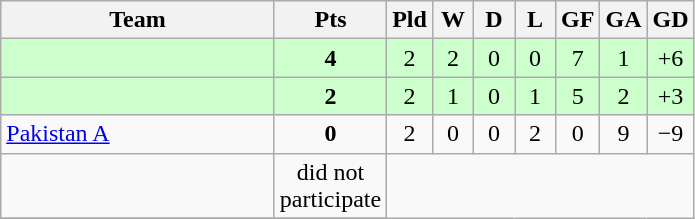<table class="wikitable" style="text-align:center;">
<tr>
<th width=175>Team</th>
<th width=20 abbr="Points">Pts</th>
<th width=20 abbr="Played">Pld</th>
<th width=20 abbr="Won">W</th>
<th width=20 abbr="Drawn">D</th>
<th width=20 abbr="Lost">L</th>
<th width=20 abbr="Goals for">GF</th>
<th width=20 abbr="Goals against">GA</th>
<th width=20 abbr="Goal difference">GD</th>
</tr>
<tr bgcolor=#CCFFCC>
<td style="text-align:left;"></td>
<td><strong>4</strong></td>
<td>2</td>
<td>2</td>
<td>0</td>
<td>0</td>
<td>7</td>
<td>1</td>
<td>+6</td>
</tr>
<tr bgcolor=#CCFFCC>
<td style="text-align:left;"></td>
<td><strong>2</strong></td>
<td>2</td>
<td>1</td>
<td>0</td>
<td>1</td>
<td>5</td>
<td>2</td>
<td>+3</td>
</tr>
<tr>
<td style="text-align:left;"> <a href='#'>Pakistan A</a></td>
<td><strong>0</strong></td>
<td>2</td>
<td>0</td>
<td>0</td>
<td>2</td>
<td>0</td>
<td>9</td>
<td>−9</td>
</tr>
<tr>
<td style="text-align:left;"></td>
<td>did not participate</td>
</tr>
<tr>
</tr>
</table>
